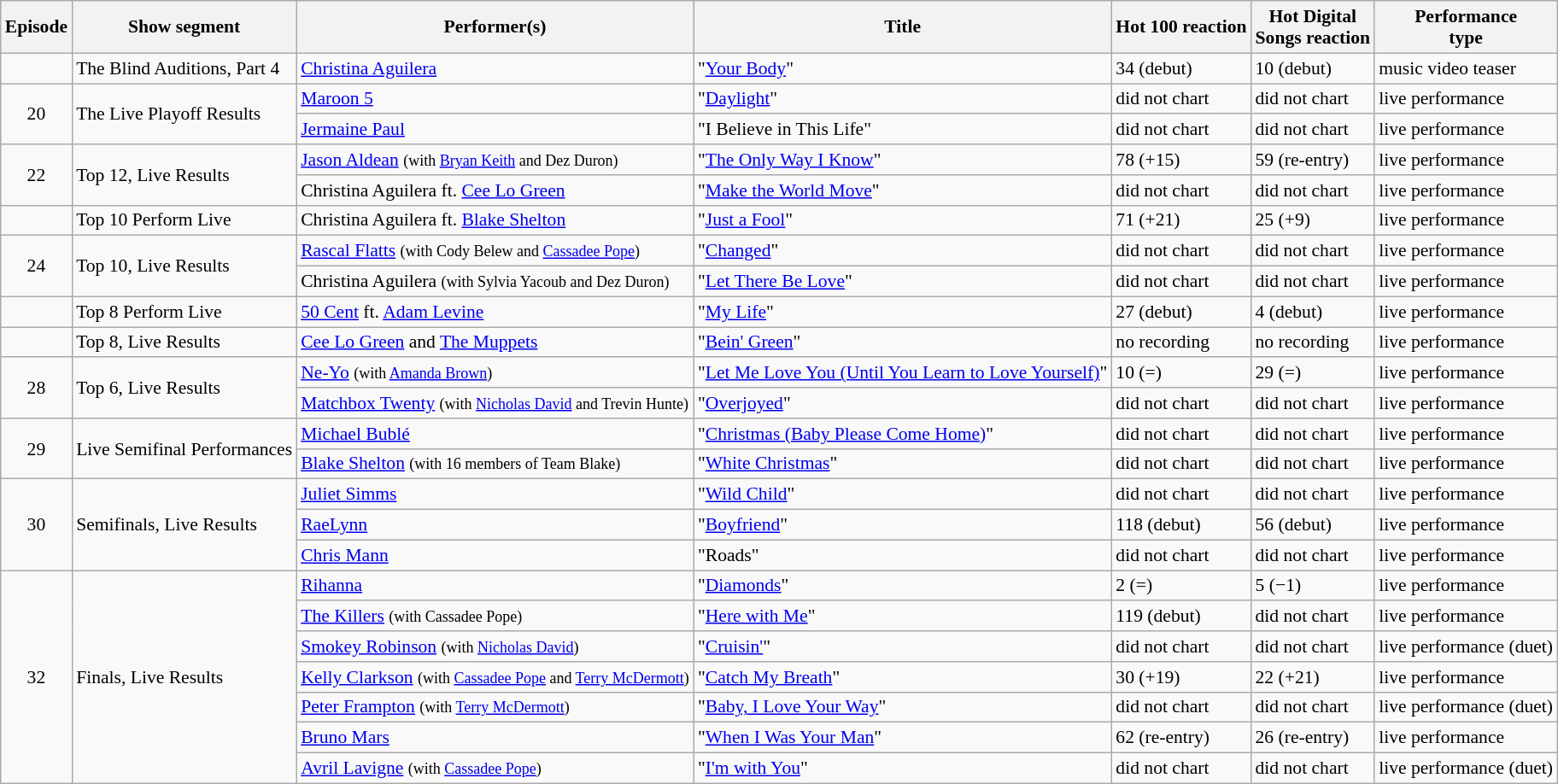<table class="wikitable" style="font-size:90%;">
<tr>
<th>Episode</th>
<th>Show segment</th>
<th>Performer(s)</th>
<th>Title</th>
<th>Hot 100 reaction</th>
<th>Hot Digital <br>Songs reaction</th>
<th>Performance <br>type</th>
</tr>
<tr>
<td></td>
<td>The Blind Auditions, Part 4</td>
<td><a href='#'>Christina Aguilera</a></td>
<td>"<a href='#'>Your Body</a>"</td>
<td>34 (debut)</td>
<td>10 (debut)</td>
<td>music video teaser</td>
</tr>
<tr>
<td rowspan=2 style="text-align:center;">20</td>
<td rowspan=2>The Live Playoff Results</td>
<td><a href='#'>Maroon 5</a></td>
<td>"<a href='#'>Daylight</a>"</td>
<td>did not chart</td>
<td>did not chart</td>
<td>live performance</td>
</tr>
<tr>
<td><a href='#'>Jermaine Paul</a></td>
<td>"I Believe in This Life"</td>
<td>did not chart</td>
<td>did not chart</td>
<td>live performance</td>
</tr>
<tr>
<td rowspan=2 style="text-align:center;">22</td>
<td rowspan=2>Top 12, Live Results</td>
<td><a href='#'>Jason Aldean</a> <small>(with <a href='#'>Bryan Keith</a> and Dez Duron)</small></td>
<td>"<a href='#'>The Only Way I Know</a>"</td>
<td>78 (+15)</td>
<td>59 (re-entry)</td>
<td>live performance</td>
</tr>
<tr>
<td>Christina Aguilera ft. <a href='#'>Cee Lo Green</a></td>
<td>"<a href='#'>Make the World Move</a>"</td>
<td>did not chart</td>
<td>did not chart</td>
<td>live performance</td>
</tr>
<tr>
<td></td>
<td>Top 10 Perform Live</td>
<td>Christina Aguilera ft. <a href='#'>Blake Shelton</a></td>
<td>"<a href='#'>Just a Fool</a>"</td>
<td>71 (+21)</td>
<td>25 (+9)</td>
<td>live performance</td>
</tr>
<tr>
<td rowspan=2 style="text-align:center;">24</td>
<td rowspan=2>Top 10, Live Results</td>
<td><a href='#'>Rascal Flatts</a> <small>(with Cody Belew and <a href='#'>Cassadee Pope</a>)</small></td>
<td>"<a href='#'>Changed</a>"</td>
<td>did not chart</td>
<td>did not chart</td>
<td>live performance</td>
</tr>
<tr>
<td>Christina Aguilera <small>(with Sylvia Yacoub and Dez Duron)</small></td>
<td>"<a href='#'>Let There Be Love</a>"</td>
<td>did not chart</td>
<td>did not chart</td>
<td>live performance</td>
</tr>
<tr>
<td></td>
<td>Top 8 Perform Live</td>
<td><a href='#'>50 Cent</a> ft. <a href='#'>Adam Levine</a></td>
<td>"<a href='#'>My Life</a>"</td>
<td>27 (debut)</td>
<td>4 (debut)</td>
<td>live performance</td>
</tr>
<tr>
<td></td>
<td>Top 8, Live Results</td>
<td><a href='#'>Cee Lo Green</a> and <a href='#'>The Muppets</a></td>
<td>"<a href='#'>Bein' Green</a>"</td>
<td>no recording</td>
<td>no recording</td>
<td>live performance</td>
</tr>
<tr>
<td rowspan=2 style="text-align:center;">28</td>
<td rowspan=2>Top 6, Live Results</td>
<td><a href='#'>Ne-Yo</a> <small>(with <a href='#'>Amanda Brown</a>)</small></td>
<td>"<a href='#'>Let Me Love You (Until You Learn to Love Yourself)</a>"</td>
<td>10 (=)</td>
<td>29 (=)</td>
<td>live performance</td>
</tr>
<tr>
<td><a href='#'>Matchbox Twenty</a> <small>(with <a href='#'>Nicholas David</a> and Trevin Hunte)</small></td>
<td>"<a href='#'>Overjoyed</a>"</td>
<td>did not chart</td>
<td>did not chart</td>
<td>live performance</td>
</tr>
<tr>
<td rowspan=2 style="text-align:center;">29</td>
<td rowspan=2>Live Semifinal Performances</td>
<td><a href='#'>Michael Bublé</a></td>
<td>"<a href='#'>Christmas (Baby Please Come Home)</a>"</td>
<td>did not chart</td>
<td>did not chart</td>
<td>live performance</td>
</tr>
<tr>
<td><a href='#'>Blake Shelton</a> <small>(with 16 members of Team Blake)</small></td>
<td>"<a href='#'>White Christmas</a>"</td>
<td>did not chart</td>
<td>did not chart</td>
<td>live performance</td>
</tr>
<tr>
<td rowspan=3 style="text-align:center;">30</td>
<td rowspan=3>Semifinals, Live Results</td>
<td><a href='#'>Juliet Simms</a></td>
<td>"<a href='#'>Wild Child</a>"</td>
<td>did not chart</td>
<td>did not chart</td>
<td>live performance</td>
</tr>
<tr>
<td><a href='#'>RaeLynn</a></td>
<td>"<a href='#'>Boyfriend</a>"</td>
<td>118 (debut)</td>
<td>56 (debut)</td>
<td>live performance</td>
</tr>
<tr>
<td><a href='#'>Chris Mann</a></td>
<td>"Roads"</td>
<td>did not chart</td>
<td>did not chart</td>
<td>live performance</td>
</tr>
<tr>
<td rowspan=7 style="text-align:center;">32</td>
<td rowspan=7>Finals, Live Results</td>
<td><a href='#'>Rihanna</a></td>
<td>"<a href='#'>Diamonds</a>"</td>
<td>2 (=)</td>
<td>5 (−1)</td>
<td>live performance</td>
</tr>
<tr>
<td><a href='#'>The Killers</a> <small>(with Cassadee Pope)</small></td>
<td>"<a href='#'>Here with Me</a>"</td>
<td>119 (debut)</td>
<td>did not chart</td>
<td>live performance</td>
</tr>
<tr>
<td><a href='#'>Smokey Robinson</a> <small>(with <a href='#'>Nicholas David</a>)</small></td>
<td>"<a href='#'>Cruisin'</a>"</td>
<td>did not chart</td>
<td>did not chart</td>
<td>live performance (duet)</td>
</tr>
<tr>
<td><a href='#'>Kelly Clarkson</a> <small>(with <a href='#'>Cassadee Pope</a> and <a href='#'>Terry McDermott</a>) </small></td>
<td>"<a href='#'>Catch My Breath</a>"</td>
<td>30 (+19)</td>
<td>22 (+21)</td>
<td>live performance</td>
</tr>
<tr>
<td><a href='#'>Peter Frampton</a> <small>(with <a href='#'>Terry McDermott</a>)</small></td>
<td>"<a href='#'>Baby, I Love Your Way</a>"</td>
<td>did not chart</td>
<td>did not chart</td>
<td>live performance (duet)</td>
</tr>
<tr>
<td><a href='#'>Bruno Mars</a></td>
<td>"<a href='#'>When I Was Your Man</a>"</td>
<td>62 (re-entry)</td>
<td>26 (re-entry)</td>
<td>live performance</td>
</tr>
<tr>
<td><a href='#'>Avril Lavigne</a> <small>(with <a href='#'>Cassadee Pope</a>)</small></td>
<td>"<a href='#'>I'm with You</a>"</td>
<td>did not chart</td>
<td>did not chart</td>
<td>live performance (duet)</td>
</tr>
</table>
